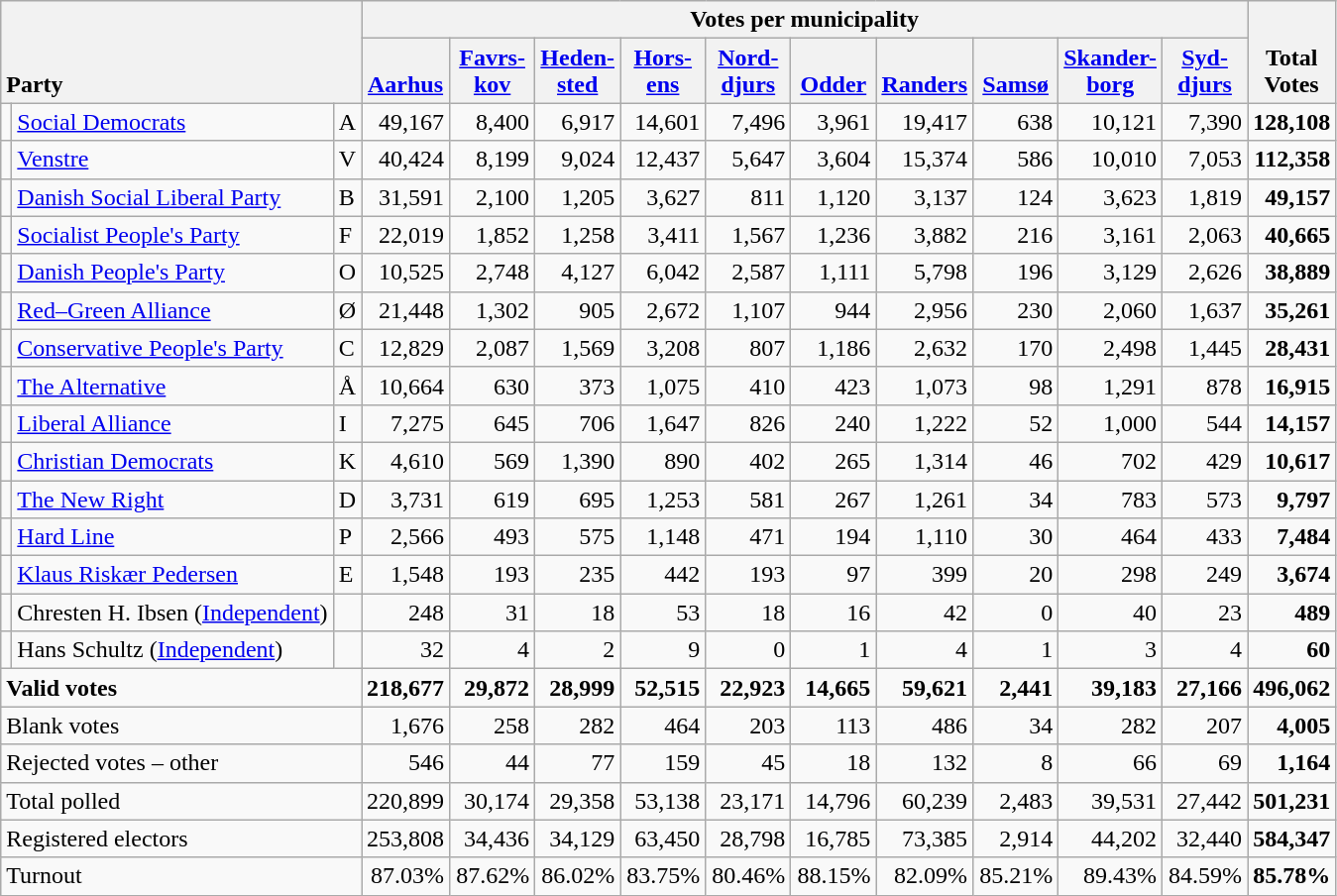<table class="wikitable" border="1" style="text-align:right;">
<tr>
<th style="text-align:left;" valign=bottom rowspan=2 colspan=3>Party</th>
<th colspan=10>Votes per municipality</th>
<th align=center valign=bottom rowspan=2 width="50">Total Votes</th>
</tr>
<tr>
<th align=center valign=bottom width="50"><a href='#'>Aarhus</a></th>
<th align=center valign=bottom width="50"><a href='#'>Favrs- kov</a></th>
<th align=center valign=bottom width="50"><a href='#'>Heden- sted</a></th>
<th align=center valign=bottom width="50"><a href='#'>Hors- ens</a></th>
<th align=center valign=bottom width="50"><a href='#'>Nord- djurs</a></th>
<th align=center valign=bottom width="50"><a href='#'>Odder</a></th>
<th align=center valign=bottom width="50"><a href='#'>Randers</a></th>
<th align=center valign=bottom width="50"><a href='#'>Samsø</a></th>
<th align=center valign=bottom width="50"><a href='#'>Skander- borg</a></th>
<th align=center valign=bottom width="50"><a href='#'>Syd- djurs</a></th>
</tr>
<tr>
<td></td>
<td align=left><a href='#'>Social Democrats</a></td>
<td align=left>A</td>
<td>49,167</td>
<td>8,400</td>
<td>6,917</td>
<td>14,601</td>
<td>7,496</td>
<td>3,961</td>
<td>19,417</td>
<td>638</td>
<td>10,121</td>
<td>7,390</td>
<td><strong>128,108</strong></td>
</tr>
<tr>
<td></td>
<td align=left><a href='#'>Venstre</a></td>
<td align=left>V</td>
<td>40,424</td>
<td>8,199</td>
<td>9,024</td>
<td>12,437</td>
<td>5,647</td>
<td>3,604</td>
<td>15,374</td>
<td>586</td>
<td>10,010</td>
<td>7,053</td>
<td><strong>112,358</strong></td>
</tr>
<tr>
<td></td>
<td align=left><a href='#'>Danish Social Liberal Party</a></td>
<td align=left>B</td>
<td>31,591</td>
<td>2,100</td>
<td>1,205</td>
<td>3,627</td>
<td>811</td>
<td>1,120</td>
<td>3,137</td>
<td>124</td>
<td>3,623</td>
<td>1,819</td>
<td><strong>49,157</strong></td>
</tr>
<tr>
<td></td>
<td align=left><a href='#'>Socialist People's Party</a></td>
<td align=left>F</td>
<td>22,019</td>
<td>1,852</td>
<td>1,258</td>
<td>3,411</td>
<td>1,567</td>
<td>1,236</td>
<td>3,882</td>
<td>216</td>
<td>3,161</td>
<td>2,063</td>
<td><strong>40,665</strong></td>
</tr>
<tr>
<td></td>
<td align=left><a href='#'>Danish People's Party</a></td>
<td align=left>O</td>
<td>10,525</td>
<td>2,748</td>
<td>4,127</td>
<td>6,042</td>
<td>2,587</td>
<td>1,111</td>
<td>5,798</td>
<td>196</td>
<td>3,129</td>
<td>2,626</td>
<td><strong>38,889</strong></td>
</tr>
<tr>
<td></td>
<td align=left><a href='#'>Red–Green Alliance</a></td>
<td align=left>Ø</td>
<td>21,448</td>
<td>1,302</td>
<td>905</td>
<td>2,672</td>
<td>1,107</td>
<td>944</td>
<td>2,956</td>
<td>230</td>
<td>2,060</td>
<td>1,637</td>
<td><strong>35,261</strong></td>
</tr>
<tr>
<td></td>
<td align=left style="white-space: nowrap;"><a href='#'>Conservative People's Party</a></td>
<td align=left>C</td>
<td>12,829</td>
<td>2,087</td>
<td>1,569</td>
<td>3,208</td>
<td>807</td>
<td>1,186</td>
<td>2,632</td>
<td>170</td>
<td>2,498</td>
<td>1,445</td>
<td><strong>28,431</strong></td>
</tr>
<tr>
<td></td>
<td align=left><a href='#'>The Alternative</a></td>
<td align=left>Å</td>
<td>10,664</td>
<td>630</td>
<td>373</td>
<td>1,075</td>
<td>410</td>
<td>423</td>
<td>1,073</td>
<td>98</td>
<td>1,291</td>
<td>878</td>
<td><strong>16,915</strong></td>
</tr>
<tr>
<td></td>
<td align=left><a href='#'>Liberal Alliance</a></td>
<td align=left>I</td>
<td>7,275</td>
<td>645</td>
<td>706</td>
<td>1,647</td>
<td>826</td>
<td>240</td>
<td>1,222</td>
<td>52</td>
<td>1,000</td>
<td>544</td>
<td><strong>14,157</strong></td>
</tr>
<tr>
<td></td>
<td align=left><a href='#'>Christian Democrats</a></td>
<td align=left>K</td>
<td>4,610</td>
<td>569</td>
<td>1,390</td>
<td>890</td>
<td>402</td>
<td>265</td>
<td>1,314</td>
<td>46</td>
<td>702</td>
<td>429</td>
<td><strong>10,617</strong></td>
</tr>
<tr>
<td></td>
<td align=left><a href='#'>The New Right</a></td>
<td align=left>D</td>
<td>3,731</td>
<td>619</td>
<td>695</td>
<td>1,253</td>
<td>581</td>
<td>267</td>
<td>1,261</td>
<td>34</td>
<td>783</td>
<td>573</td>
<td><strong>9,797</strong></td>
</tr>
<tr>
<td></td>
<td align=left><a href='#'>Hard Line</a></td>
<td align=left>P</td>
<td>2,566</td>
<td>493</td>
<td>575</td>
<td>1,148</td>
<td>471</td>
<td>194</td>
<td>1,110</td>
<td>30</td>
<td>464</td>
<td>433</td>
<td><strong>7,484</strong></td>
</tr>
<tr>
<td></td>
<td align=left><a href='#'>Klaus Riskær Pedersen</a></td>
<td align=left>E</td>
<td>1,548</td>
<td>193</td>
<td>235</td>
<td>442</td>
<td>193</td>
<td>97</td>
<td>399</td>
<td>20</td>
<td>298</td>
<td>249</td>
<td><strong>3,674</strong></td>
</tr>
<tr>
<td></td>
<td align=left>Chresten H. Ibsen (<a href='#'>Independent</a>)</td>
<td></td>
<td>248</td>
<td>31</td>
<td>18</td>
<td>53</td>
<td>18</td>
<td>16</td>
<td>42</td>
<td>0</td>
<td>40</td>
<td>23</td>
<td><strong>489</strong></td>
</tr>
<tr>
<td></td>
<td align=left>Hans Schultz (<a href='#'>Independent</a>)</td>
<td></td>
<td>32</td>
<td>4</td>
<td>2</td>
<td>9</td>
<td>0</td>
<td>1</td>
<td>4</td>
<td>1</td>
<td>3</td>
<td>4</td>
<td><strong>60</strong></td>
</tr>
<tr style="font-weight:bold">
<td align=left colspan=3>Valid votes</td>
<td>218,677</td>
<td>29,872</td>
<td>28,999</td>
<td>52,515</td>
<td>22,923</td>
<td>14,665</td>
<td>59,621</td>
<td>2,441</td>
<td>39,183</td>
<td>27,166</td>
<td>496,062</td>
</tr>
<tr>
<td align=left colspan=3>Blank votes</td>
<td>1,676</td>
<td>258</td>
<td>282</td>
<td>464</td>
<td>203</td>
<td>113</td>
<td>486</td>
<td>34</td>
<td>282</td>
<td>207</td>
<td><strong>4,005</strong></td>
</tr>
<tr>
<td align=left colspan=3>Rejected votes – other</td>
<td>546</td>
<td>44</td>
<td>77</td>
<td>159</td>
<td>45</td>
<td>18</td>
<td>132</td>
<td>8</td>
<td>66</td>
<td>69</td>
<td><strong>1,164</strong></td>
</tr>
<tr>
<td align=left colspan=3>Total polled</td>
<td>220,899</td>
<td>30,174</td>
<td>29,358</td>
<td>53,138</td>
<td>23,171</td>
<td>14,796</td>
<td>60,239</td>
<td>2,483</td>
<td>39,531</td>
<td>27,442</td>
<td><strong>501,231</strong></td>
</tr>
<tr>
<td align=left colspan=3>Registered electors</td>
<td>253,808</td>
<td>34,436</td>
<td>34,129</td>
<td>63,450</td>
<td>28,798</td>
<td>16,785</td>
<td>73,385</td>
<td>2,914</td>
<td>44,202</td>
<td>32,440</td>
<td><strong>584,347</strong></td>
</tr>
<tr>
<td align=left colspan=3>Turnout</td>
<td>87.03%</td>
<td>87.62%</td>
<td>86.02%</td>
<td>83.75%</td>
<td>80.46%</td>
<td>88.15%</td>
<td>82.09%</td>
<td>85.21%</td>
<td>89.43%</td>
<td>84.59%</td>
<td><strong>85.78%</strong></td>
</tr>
</table>
